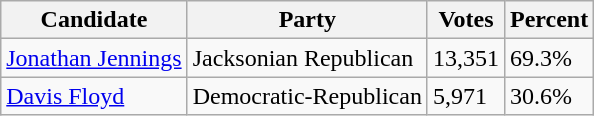<table class=wikitable>
<tr>
<th>Candidate</th>
<th>Party</th>
<th>Votes</th>
<th>Percent</th>
</tr>
<tr>
<td><a href='#'>Jonathan Jennings</a></td>
<td>Jacksonian Republican</td>
<td>13,351</td>
<td>69.3%</td>
</tr>
<tr>
<td><a href='#'>Davis Floyd</a></td>
<td>Democratic-Republican</td>
<td>5,971</td>
<td>30.6%</td>
</tr>
</table>
